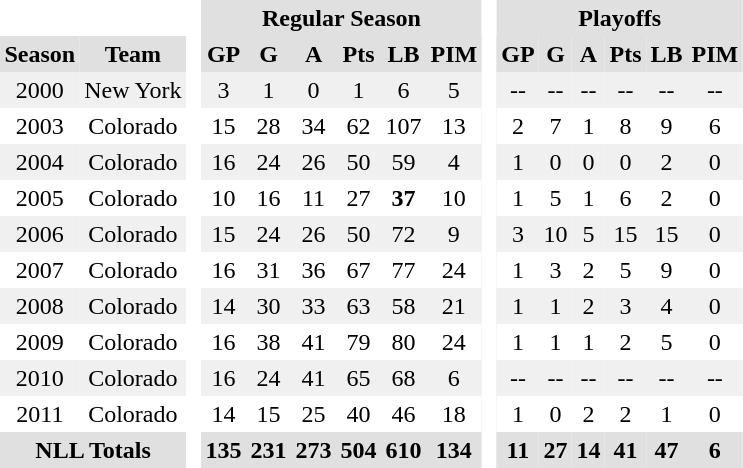<table BORDER="0" CELLPADDING="3" CELLSPACING="0">
<tr ALIGN="center" bgcolor="#e0e0e0">
<th colspan="2" bgcolor="#ffffff"> </th>
<th rowspan="99" bgcolor="#ffffff"> </th>
<th colspan="6">Regular Season</th>
<th rowspan="99" bgcolor="#ffffff"> </th>
<th colspan="6">Playoffs</th>
</tr>
<tr ALIGN="center" bgcolor="#e0e0e0">
<th>Season</th>
<th>Team</th>
<th>GP</th>
<th>G</th>
<th>A</th>
<th>Pts</th>
<th>LB</th>
<th>PIM</th>
<th>GP</th>
<th>G</th>
<th>A</th>
<th>Pts</th>
<th>LB</th>
<th>PIM</th>
</tr>
<tr ALIGN="center" bgcolor="#f0f0f0">
<td>2000</td>
<td>New York</td>
<td>3</td>
<td>1</td>
<td>0</td>
<td>1</td>
<td>6</td>
<td>5</td>
<td>--</td>
<td>--</td>
<td>--</td>
<td>--</td>
<td>--</td>
<td>--</td>
</tr>
<tr ALIGN="center">
<td>2003</td>
<td>Colorado</td>
<td>15</td>
<td>28</td>
<td>34</td>
<td>62</td>
<td>107</td>
<td>13</td>
<td>2</td>
<td>7</td>
<td>1</td>
<td>8</td>
<td>9</td>
<td>6</td>
</tr>
<tr ALIGN="center" bgcolor="#f0f0f0">
<td>2004</td>
<td>Colorado</td>
<td>16</td>
<td>24</td>
<td>26</td>
<td>50</td>
<td>59</td>
<td>4</td>
<td>1</td>
<td>0</td>
<td>0</td>
<td>0</td>
<td>2</td>
<td>0</td>
</tr>
<tr ALIGN="center">
<td>2005</td>
<td>Colorado</td>
<td>10</td>
<td>16</td>
<td>11</td>
<td>27</td>
<th>37</th>
<td>10</td>
<td>1</td>
<td>5</td>
<td>1</td>
<td>6</td>
<td>2</td>
<td>0</td>
</tr>
<tr ALIGN="center" bgcolor="#f0f0f0">
<td>2006</td>
<td>Colorado</td>
<td>15</td>
<td>24</td>
<td>26</td>
<td>50</td>
<td>72</td>
<td>9</td>
<td>3</td>
<td>10</td>
<td>5</td>
<td>15</td>
<td>15</td>
<td>0</td>
</tr>
<tr ALIGN="center">
<td>2007</td>
<td>Colorado</td>
<td>16</td>
<td>31</td>
<td>36</td>
<td>67</td>
<td>77</td>
<td>24</td>
<td>1</td>
<td>3</td>
<td>2</td>
<td>5</td>
<td>9</td>
<td>0</td>
</tr>
<tr ALIGN="center" bgcolor="#f0f0f0">
<td>2008</td>
<td>Colorado</td>
<td>14</td>
<td>30</td>
<td>33</td>
<td>63</td>
<td>58</td>
<td>21</td>
<td>1</td>
<td>1</td>
<td>2</td>
<td>3</td>
<td>4</td>
<td>0</td>
</tr>
<tr ALIGN="center">
<td>2009</td>
<td>Colorado</td>
<td>16</td>
<td>38</td>
<td>41</td>
<td>79</td>
<td>80</td>
<td>24</td>
<td>1</td>
<td>1</td>
<td>1</td>
<td>2</td>
<td>5</td>
<td>0</td>
</tr>
<tr ALIGN="center" bgcolor="#f0f0f0">
<td>2010</td>
<td>Colorado</td>
<td>16</td>
<td>24</td>
<td>41</td>
<td>65</td>
<td>68</td>
<td>6</td>
<td>--</td>
<td>--</td>
<td>--</td>
<td>--</td>
<td>--</td>
<td>--</td>
</tr>
<tr ALIGN="center">
<td>2011</td>
<td>Colorado</td>
<td>14</td>
<td>15</td>
<td>25</td>
<td>40</td>
<td>46</td>
<td>18</td>
<td>1</td>
<td>0</td>
<td>2</td>
<td>2</td>
<td>1</td>
<td>0</td>
</tr>
<tr ALIGN="center" bgcolor="#e0e0e0">
<th colspan="2">NLL Totals</th>
<th>135</th>
<th>231</th>
<th>273</th>
<th>504</th>
<th>610</th>
<th>134</th>
<th>11</th>
<th>27</th>
<th>14</th>
<th>41</th>
<th>47</th>
<th>6</th>
</tr>
</table>
